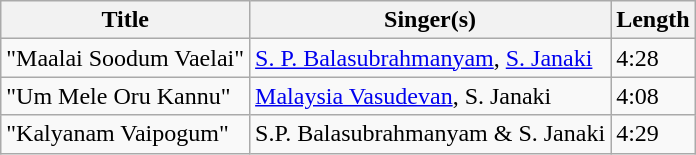<table class="wikitable">
<tr>
<th>Title</th>
<th>Singer(s)</th>
<th>Length</th>
</tr>
<tr>
<td>"Maalai Soodum Vaelai"</td>
<td><a href='#'>S. P. Balasubrahmanyam</a>, <a href='#'>S. Janaki</a></td>
<td>4:28</td>
</tr>
<tr>
<td>"Um Mele Oru Kannu"</td>
<td><a href='#'>Malaysia Vasudevan</a>, S. Janaki</td>
<td>4:08</td>
</tr>
<tr>
<td>"Kalyanam Vaipogum"</td>
<td>S.P. Balasubrahmanyam & S. Janaki</td>
<td>4:29</td>
</tr>
</table>
